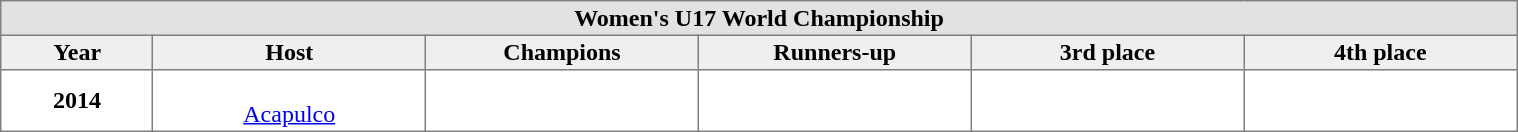<table class="toccolours" border="1" cellpadding="2" style="border-collapse: collapse; text-align: center; width: 80%; margin: 0 auto;">
<tr style= "background: #e2e2e2;">
<th colspan=6 width=100%>Women's U17 World Championship</th>
</tr>
<tr style="background: #efefef;">
<th width=10%>Year</th>
<th width=18%>Host</th>
<th width=18%>Champions</th>
<th width=18%>Runners-up</th>
<th width=18%>3rd place</th>
<th width=18%>4th place</th>
</tr>
<tr>
<td><strong>2014</strong></td>
<td><br><a href='#'>Acapulco</a></td>
<td><strong></strong></td>
<td></td>
<td></td>
<td></td>
</tr>
</table>
